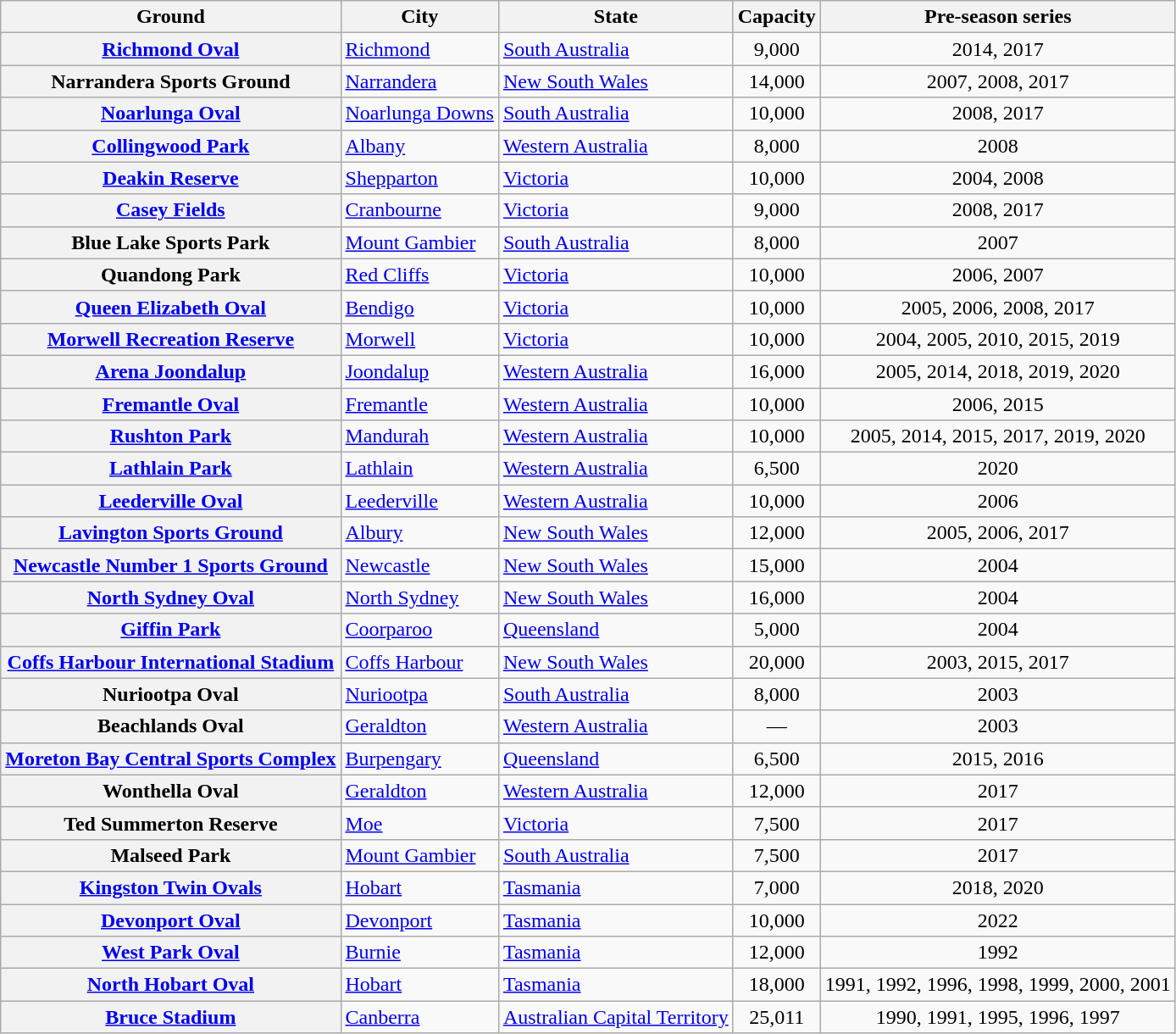<table class="wikitable plainrowheaders sortable">
<tr>
<th scope="col">Ground</th>
<th scope="col">City</th>
<th scope="col">State</th>
<th scope="col">Capacity</th>
<th scope="col">Pre-season series</th>
</tr>
<tr>
<th scope="row"><a href='#'>Richmond Oval</a></th>
<td><a href='#'>Richmond</a></td>
<td><a href='#'>South Australia</a></td>
<td align=center>9,000</td>
<td align=center>2014, 2017</td>
</tr>
<tr>
<th scope="row">Narrandera Sports Ground</th>
<td><a href='#'>Narrandera</a></td>
<td><a href='#'>New South Wales</a></td>
<td align=center>14,000</td>
<td align=center>2007, 2008, 2017</td>
</tr>
<tr>
<th scope="row"><a href='#'>Noarlunga Oval</a></th>
<td><a href='#'>Noarlunga Downs</a></td>
<td><a href='#'>South Australia</a></td>
<td align=center>10,000</td>
<td align=center>2008, 2017</td>
</tr>
<tr>
<th scope="row"><a href='#'>Collingwood Park</a></th>
<td><a href='#'>Albany</a></td>
<td><a href='#'>Western Australia</a></td>
<td align=center>8,000</td>
<td align=center>2008</td>
</tr>
<tr>
<th scope="row"><a href='#'>Deakin Reserve</a></th>
<td><a href='#'>Shepparton</a></td>
<td><a href='#'>Victoria</a></td>
<td align=center>10,000</td>
<td align=center>2004, 2008</td>
</tr>
<tr>
<th scope="row"><a href='#'>Casey Fields</a></th>
<td><a href='#'>Cranbourne</a></td>
<td><a href='#'>Victoria</a></td>
<td align=center>9,000</td>
<td align=center>2008, 2017</td>
</tr>
<tr>
<th scope="row">Blue Lake Sports Park</th>
<td><a href='#'>Mount Gambier</a></td>
<td><a href='#'>South Australia</a></td>
<td align=center>8,000</td>
<td align=center>2007</td>
</tr>
<tr>
<th scope="row">Quandong Park</th>
<td><a href='#'>Red Cliffs</a></td>
<td><a href='#'>Victoria</a></td>
<td align=center>10,000</td>
<td align=center>2006, 2007</td>
</tr>
<tr>
<th scope="row"><a href='#'>Queen Elizabeth Oval</a></th>
<td><a href='#'>Bendigo</a></td>
<td><a href='#'>Victoria</a></td>
<td align=center>10,000</td>
<td align=center>2005, 2006, 2008, 2017</td>
</tr>
<tr>
<th scope="row"><a href='#'>Morwell Recreation Reserve</a></th>
<td><a href='#'>Morwell</a></td>
<td><a href='#'>Victoria</a></td>
<td align=center>10,000</td>
<td align=center>2004, 2005, 2010, 2015, 2019</td>
</tr>
<tr>
<th scope="row"><a href='#'>Arena Joondalup</a></th>
<td><a href='#'>Joondalup</a></td>
<td><a href='#'>Western Australia</a></td>
<td align=center>16,000</td>
<td align=center>2005, 2014, 2018, 2019, 2020</td>
</tr>
<tr>
<th scope="row"><a href='#'>Fremantle Oval</a></th>
<td><a href='#'>Fremantle</a></td>
<td><a href='#'>Western Australia</a></td>
<td align=center>10,000</td>
<td align=center>2006, 2015</td>
</tr>
<tr>
<th scope="row"><a href='#'>Rushton Park</a></th>
<td><a href='#'>Mandurah</a></td>
<td><a href='#'>Western Australia</a></td>
<td align=center>10,000</td>
<td align=center>2005, 2014, 2015, 2017, 2019, 2020</td>
</tr>
<tr>
<th scope="row"><a href='#'>Lathlain Park</a></th>
<td><a href='#'>Lathlain</a></td>
<td><a href='#'>Western Australia</a></td>
<td align=center>6,500</td>
<td align=center>2020</td>
</tr>
<tr>
<th scope="row"><a href='#'>Leederville Oval</a></th>
<td><a href='#'>Leederville</a></td>
<td><a href='#'>Western Australia</a></td>
<td align=center>10,000</td>
<td align=center>2006</td>
</tr>
<tr>
<th scope="row"><a href='#'>Lavington Sports Ground</a></th>
<td><a href='#'>Albury</a></td>
<td><a href='#'>New South Wales</a></td>
<td align=center>12,000</td>
<td align=center>2005, 2006, 2017</td>
</tr>
<tr>
<th scope="row"><a href='#'>Newcastle Number 1 Sports Ground</a></th>
<td><a href='#'>Newcastle</a></td>
<td><a href='#'>New South Wales</a></td>
<td align=center>15,000</td>
<td align=center>2004</td>
</tr>
<tr>
<th scope="row"><a href='#'>North Sydney Oval</a></th>
<td><a href='#'>North Sydney</a></td>
<td><a href='#'>New South Wales</a></td>
<td align=center>16,000</td>
<td align=center>2004</td>
</tr>
<tr>
<th scope="row"><a href='#'>Giffin Park</a></th>
<td><a href='#'>Coorparoo</a></td>
<td><a href='#'>Queensland</a></td>
<td align=center>5,000</td>
<td align=center>2004</td>
</tr>
<tr>
<th scope="row"><a href='#'>Coffs Harbour International Stadium</a></th>
<td><a href='#'>Coffs Harbour</a></td>
<td><a href='#'>New South Wales</a></td>
<td align=center>20,000</td>
<td align=center>2003, 2015, 2017</td>
</tr>
<tr>
<th scope="row">Nuriootpa Oval</th>
<td><a href='#'>Nuriootpa</a></td>
<td><a href='#'>South Australia</a></td>
<td align=center>8,000</td>
<td align=center>2003</td>
</tr>
<tr>
<th scope="row">Beachlands Oval</th>
<td><a href='#'>Geraldton</a></td>
<td><a href='#'>Western Australia</a></td>
<td align=center>—</td>
<td align=center>2003</td>
</tr>
<tr>
<th scope="row"><a href='#'>Moreton Bay Central Sports Complex</a></th>
<td><a href='#'>Burpengary</a></td>
<td><a href='#'>Queensland</a></td>
<td align=center>6,500</td>
<td align=center>2015, 2016</td>
</tr>
<tr>
<th scope="row">Wonthella Oval</th>
<td><a href='#'>Geraldton</a></td>
<td><a href='#'>Western Australia</a></td>
<td align=center>12,000</td>
<td align=center>2017</td>
</tr>
<tr>
<th scope="row">Ted Summerton Reserve</th>
<td><a href='#'>Moe</a></td>
<td><a href='#'>Victoria</a></td>
<td align=center>7,500</td>
<td align=center>2017</td>
</tr>
<tr>
<th scope="row">Malseed Park</th>
<td><a href='#'>Mount Gambier</a></td>
<td><a href='#'>South Australia</a></td>
<td align=center>7,500</td>
<td align=center>2017</td>
</tr>
<tr>
<th scope="row"><a href='#'>Kingston Twin Ovals</a></th>
<td><a href='#'>Hobart</a></td>
<td><a href='#'>Tasmania</a></td>
<td align=center>7,000</td>
<td align=center>2018, 2020</td>
</tr>
<tr>
<th scope="row"><a href='#'>Devonport Oval</a></th>
<td><a href='#'>Devonport</a></td>
<td><a href='#'>Tasmania</a></td>
<td align=center>10,000</td>
<td align=center>2022</td>
</tr>
<tr>
<th scope="row"><a href='#'>West Park Oval</a></th>
<td><a href='#'>Burnie</a></td>
<td><a href='#'>Tasmania</a></td>
<td align=center>12,000</td>
<td align=center>1992</td>
</tr>
<tr>
<th scope="row"><a href='#'>North Hobart Oval</a></th>
<td><a href='#'>Hobart</a></td>
<td><a href='#'>Tasmania</a></td>
<td align=center>18,000</td>
<td align=center>1991, 1992, 1996, 1998, 1999, 2000, 2001</td>
</tr>
<tr>
<th scope"row"><a href='#'>Bruce Stadium</a></th>
<td><a href='#'>Canberra</a></td>
<td><a href='#'>Australian Capital Territory</a></td>
<td align=center>25,011</td>
<td align=center>1990, 1991, 1995, 1996, 1997</td>
</tr>
</table>
